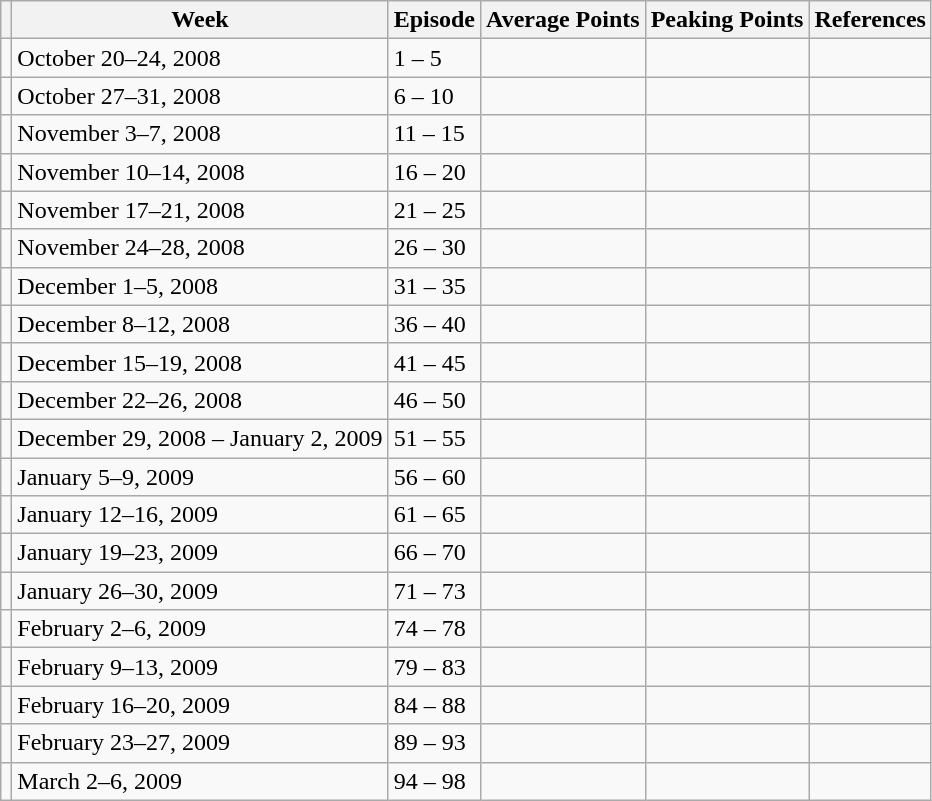<table class="wikitable">
<tr>
<th></th>
<th>Week</th>
<th>Episode</th>
<th>Average Points</th>
<th>Peaking Points</th>
<th>References</th>
</tr>
<tr>
<td></td>
<td>October 20–24, 2008</td>
<td>1 – 5</td>
<td></td>
<td></td>
<td></td>
</tr>
<tr>
<td></td>
<td>October 27–31, 2008</td>
<td>6 – 10</td>
<td></td>
<td></td>
<td></td>
</tr>
<tr>
<td></td>
<td>November 3–7, 2008</td>
<td>11 – 15</td>
<td></td>
<td></td>
<td></td>
</tr>
<tr>
<td></td>
<td>November 10–14, 2008</td>
<td>16 – 20</td>
<td></td>
<td></td>
<td></td>
</tr>
<tr>
<td></td>
<td>November 17–21, 2008</td>
<td>21 – 25</td>
<td></td>
<td></td>
<td></td>
</tr>
<tr>
<td></td>
<td>November 24–28, 2008</td>
<td>26 – 30</td>
<td></td>
<td></td>
<td></td>
</tr>
<tr>
<td></td>
<td>December 1–5, 2008</td>
<td>31 – 35</td>
<td></td>
<td></td>
<td></td>
</tr>
<tr>
<td></td>
<td>December 8–12, 2008</td>
<td>36 – 40</td>
<td></td>
<td></td>
<td></td>
</tr>
<tr>
<td></td>
<td>December 15–19, 2008</td>
<td>41 – 45</td>
<td></td>
<td></td>
<td></td>
</tr>
<tr>
<td></td>
<td>December 22–26, 2008</td>
<td>46 – 50</td>
<td></td>
<td></td>
<td></td>
</tr>
<tr>
<td></td>
<td>December 29, 2008 – January 2, 2009</td>
<td>51 – 55</td>
<td></td>
<td></td>
<td></td>
</tr>
<tr>
<td></td>
<td>January 5–9, 2009</td>
<td>56 – 60</td>
<td></td>
<td></td>
<td></td>
</tr>
<tr>
<td></td>
<td>January 12–16, 2009</td>
<td>61 – 65</td>
<td></td>
<td></td>
<td></td>
</tr>
<tr>
<td></td>
<td>January 19–23, 2009</td>
<td>66 – 70</td>
<td></td>
<td></td>
</tr>
<tr>
<td></td>
<td>January 26–30, 2009</td>
<td>71 – 73</td>
<td></td>
<td></td>
<td></td>
</tr>
<tr>
<td></td>
<td>February 2–6, 2009</td>
<td>74 – 78</td>
<td></td>
<td></td>
<td></td>
</tr>
<tr>
<td></td>
<td>February 9–13, 2009</td>
<td>79 – 83</td>
<td></td>
<td></td>
<td></td>
</tr>
<tr>
<td></td>
<td>February 16–20, 2009</td>
<td>84 – 88</td>
<td></td>
<td></td>
<td></td>
</tr>
<tr>
<td></td>
<td>February 23–27, 2009</td>
<td>89 – 93</td>
<td></td>
<td></td>
<td></td>
</tr>
<tr>
<td></td>
<td>March 2–6, 2009</td>
<td>94 – 98</td>
<td></td>
<td></td>
<td></td>
</tr>
</table>
